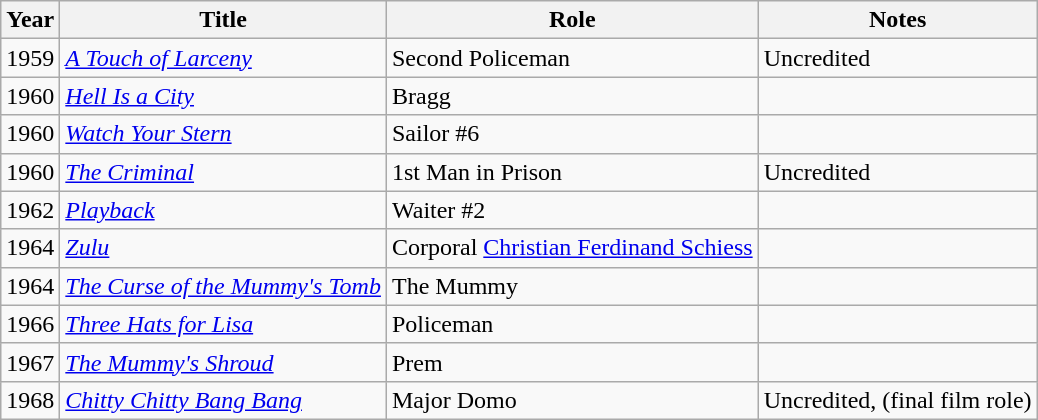<table class="wikitable">
<tr>
<th>Year</th>
<th>Title</th>
<th>Role</th>
<th>Notes</th>
</tr>
<tr>
<td>1959</td>
<td><em><a href='#'>A Touch of Larceny</a></em></td>
<td>Second Policeman</td>
<td>Uncredited</td>
</tr>
<tr>
<td>1960</td>
<td><em><a href='#'>Hell Is a City</a></em></td>
<td>Bragg</td>
<td></td>
</tr>
<tr>
<td>1960</td>
<td><em><a href='#'>Watch Your Stern</a></em></td>
<td>Sailor #6</td>
<td></td>
</tr>
<tr>
<td>1960</td>
<td><em><a href='#'>The Criminal</a></em></td>
<td>1st Man in Prison</td>
<td>Uncredited</td>
</tr>
<tr>
<td>1962</td>
<td><em><a href='#'>Playback</a></em></td>
<td>Waiter #2</td>
<td></td>
</tr>
<tr>
<td>1964</td>
<td><em><a href='#'>Zulu</a></em></td>
<td>Corporal <a href='#'>Christian Ferdinand Schiess</a></td>
<td></td>
</tr>
<tr>
<td>1964</td>
<td><em><a href='#'>The Curse of the Mummy's Tomb</a></em></td>
<td>The Mummy</td>
<td></td>
</tr>
<tr>
<td>1966</td>
<td><em><a href='#'>Three Hats for Lisa</a></em></td>
<td>Policeman</td>
<td></td>
</tr>
<tr>
<td>1967</td>
<td><em><a href='#'>The Mummy's Shroud</a></em></td>
<td>Prem</td>
<td></td>
</tr>
<tr>
<td>1968</td>
<td><em><a href='#'>Chitty Chitty Bang Bang</a></em></td>
<td>Major Domo</td>
<td>Uncredited, (final film role)</td>
</tr>
</table>
